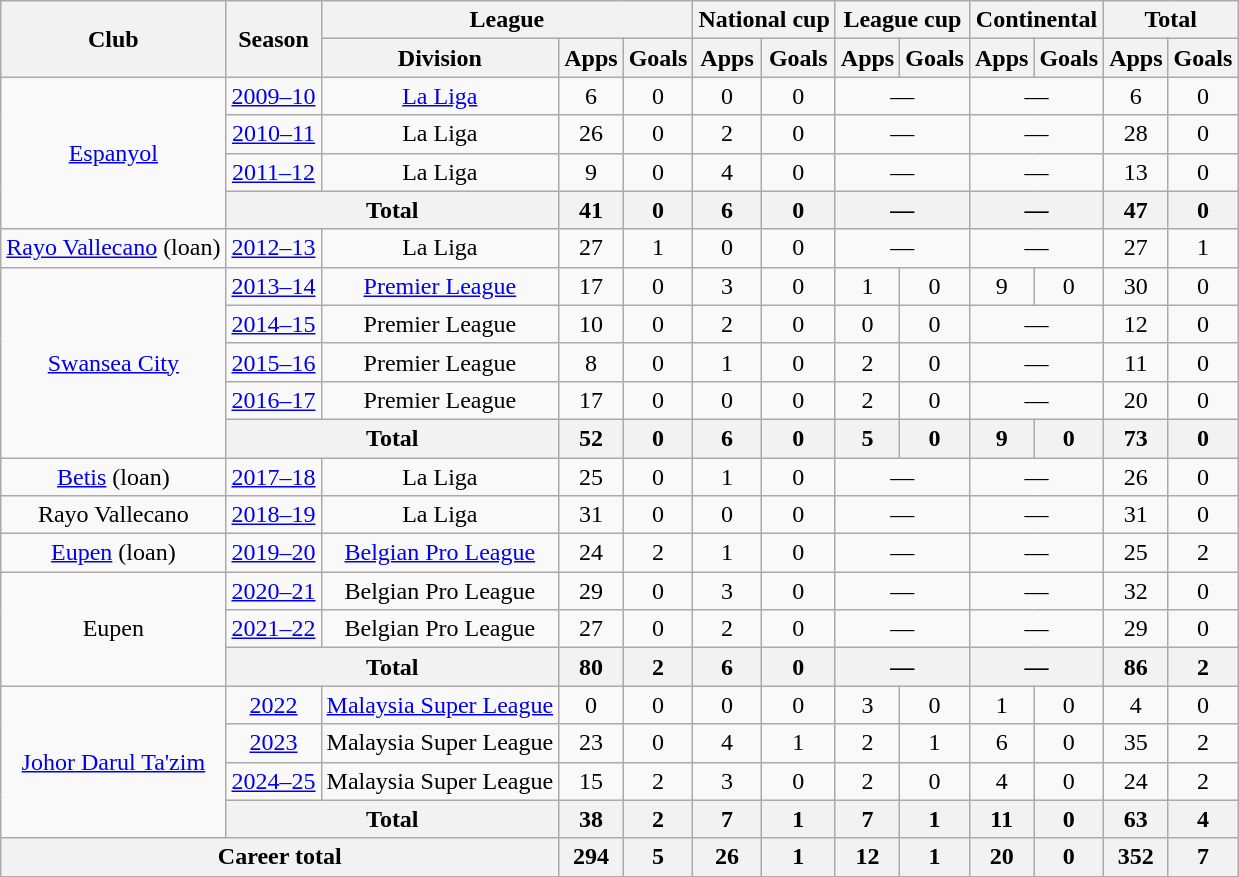<table class="wikitable" style="text-align: center;">
<tr>
<th rowspan="2">Club</th>
<th rowspan="2">Season</th>
<th colspan="3">League</th>
<th colspan="2">National cup</th>
<th colspan="2">League cup</th>
<th colspan="2">Continental</th>
<th colspan="2">Total</th>
</tr>
<tr>
<th>Division</th>
<th>Apps</th>
<th>Goals</th>
<th>Apps</th>
<th>Goals</th>
<th>Apps</th>
<th>Goals</th>
<th>Apps</th>
<th>Goals</th>
<th>Apps</th>
<th>Goals</th>
</tr>
<tr>
<td rowspan="4"><a href='#'>Espanyol</a></td>
<td><a href='#'>2009–10</a></td>
<td><a href='#'>La Liga</a></td>
<td>6</td>
<td>0</td>
<td>0</td>
<td>0</td>
<td colspan="2">—</td>
<td colspan="2">—</td>
<td>6</td>
<td>0</td>
</tr>
<tr>
<td><a href='#'>2010–11</a></td>
<td>La Liga</td>
<td>26</td>
<td>0</td>
<td>2</td>
<td>0</td>
<td colspan="2">—</td>
<td colspan="2">—</td>
<td>28</td>
<td>0</td>
</tr>
<tr>
<td><a href='#'>2011–12</a></td>
<td>La Liga</td>
<td>9</td>
<td>0</td>
<td>4</td>
<td>0</td>
<td colspan="2">—</td>
<td colspan="2">—</td>
<td>13</td>
<td>0</td>
</tr>
<tr>
<th colspan="2">Total</th>
<th>41</th>
<th>0</th>
<th>6</th>
<th>0</th>
<th colspan="2">—</th>
<th colspan="2">—</th>
<th>47</th>
<th>0</th>
</tr>
<tr>
<td><a href='#'>Rayo Vallecano</a> (loan)</td>
<td><a href='#'>2012–13</a></td>
<td>La Liga</td>
<td>27</td>
<td>1</td>
<td>0</td>
<td>0</td>
<td colspan="2">—</td>
<td colspan="2">—</td>
<td>27</td>
<td>1</td>
</tr>
<tr>
<td rowspan="5"><a href='#'>Swansea City</a></td>
<td><a href='#'>2013–14</a></td>
<td><a href='#'>Premier League</a></td>
<td>17</td>
<td>0</td>
<td>3</td>
<td>0</td>
<td>1</td>
<td>0</td>
<td>9</td>
<td>0</td>
<td>30</td>
<td>0</td>
</tr>
<tr>
<td><a href='#'>2014–15</a></td>
<td>Premier League</td>
<td>10</td>
<td>0</td>
<td>2</td>
<td>0</td>
<td>0</td>
<td>0</td>
<td colspan="2">—</td>
<td>12</td>
<td>0</td>
</tr>
<tr>
<td><a href='#'>2015–16</a></td>
<td>Premier League</td>
<td>8</td>
<td>0</td>
<td>1</td>
<td>0</td>
<td>2</td>
<td>0</td>
<td colspan="2">—</td>
<td>11</td>
<td>0</td>
</tr>
<tr>
<td><a href='#'>2016–17</a></td>
<td>Premier League</td>
<td>17</td>
<td>0</td>
<td>0</td>
<td>0</td>
<td>2</td>
<td>0</td>
<td colspan="2">—</td>
<td>20</td>
<td>0</td>
</tr>
<tr>
<th colspan="2">Total</th>
<th>52</th>
<th>0</th>
<th>6</th>
<th>0</th>
<th>5</th>
<th>0</th>
<th>9</th>
<th>0</th>
<th>73</th>
<th>0</th>
</tr>
<tr>
<td><a href='#'>Betis</a> (loan)</td>
<td><a href='#'>2017–18</a></td>
<td>La Liga</td>
<td>25</td>
<td>0</td>
<td>1</td>
<td>0</td>
<td colspan="2">—</td>
<td colspan="2">—</td>
<td>26</td>
<td>0</td>
</tr>
<tr>
<td>Rayo Vallecano</td>
<td><a href='#'>2018–19</a></td>
<td>La Liga</td>
<td>31</td>
<td>0</td>
<td>0</td>
<td>0</td>
<td colspan="2">—</td>
<td colspan="2">—</td>
<td>31</td>
<td>0</td>
</tr>
<tr>
<td><a href='#'>Eupen</a> (loan)</td>
<td><a href='#'>2019–20</a></td>
<td><a href='#'>Belgian Pro League</a></td>
<td>24</td>
<td>2</td>
<td>1</td>
<td>0</td>
<td colspan="2">—</td>
<td colspan="2">—</td>
<td>25</td>
<td>2</td>
</tr>
<tr>
<td rowspan="3">Eupen</td>
<td><a href='#'>2020–21</a></td>
<td>Belgian Pro League</td>
<td>29</td>
<td>0</td>
<td>3</td>
<td>0</td>
<td colspan="2">—</td>
<td colspan="2">—</td>
<td>32</td>
<td>0</td>
</tr>
<tr>
<td><a href='#'>2021–22</a></td>
<td>Belgian Pro League</td>
<td>27</td>
<td>0</td>
<td>2</td>
<td>0</td>
<td colspan="2">—</td>
<td colspan="2">—</td>
<td>29</td>
<td>0</td>
</tr>
<tr>
<th colspan="2">Total</th>
<th>80</th>
<th>2</th>
<th>6</th>
<th>0</th>
<th colspan="2">—</th>
<th colspan="2">—</th>
<th>86</th>
<th>2</th>
</tr>
<tr>
<td rowspan="4"><a href='#'>Johor Darul Ta'zim</a></td>
<td><a href='#'>2022</a></td>
<td><a href='#'>Malaysia Super League</a></td>
<td>0</td>
<td>0</td>
<td>0</td>
<td>0</td>
<td>3</td>
<td>0</td>
<td>1</td>
<td>0</td>
<td>4</td>
<td>0</td>
</tr>
<tr>
<td><a href='#'>2023</a></td>
<td>Malaysia Super League</td>
<td>23</td>
<td>0</td>
<td>4</td>
<td>1</td>
<td>2</td>
<td>1</td>
<td>6</td>
<td>0</td>
<td>35</td>
<td>2</td>
</tr>
<tr>
<td><a href='#'>2024–25</a></td>
<td>Malaysia Super League</td>
<td>15</td>
<td>2</td>
<td>3</td>
<td>0</td>
<td>2</td>
<td>0</td>
<td>4</td>
<td>0</td>
<td>24</td>
<td>2</td>
</tr>
<tr>
<th colspan="2">Total</th>
<th>38</th>
<th>2</th>
<th>7</th>
<th>1</th>
<th>7</th>
<th>1</th>
<th>11</th>
<th>0</th>
<th>63</th>
<th>4</th>
</tr>
<tr>
<th colspan="3">Career total</th>
<th>294</th>
<th>5</th>
<th>26</th>
<th>1</th>
<th>12</th>
<th>1</th>
<th>20</th>
<th>0</th>
<th>352</th>
<th>7</th>
</tr>
</table>
